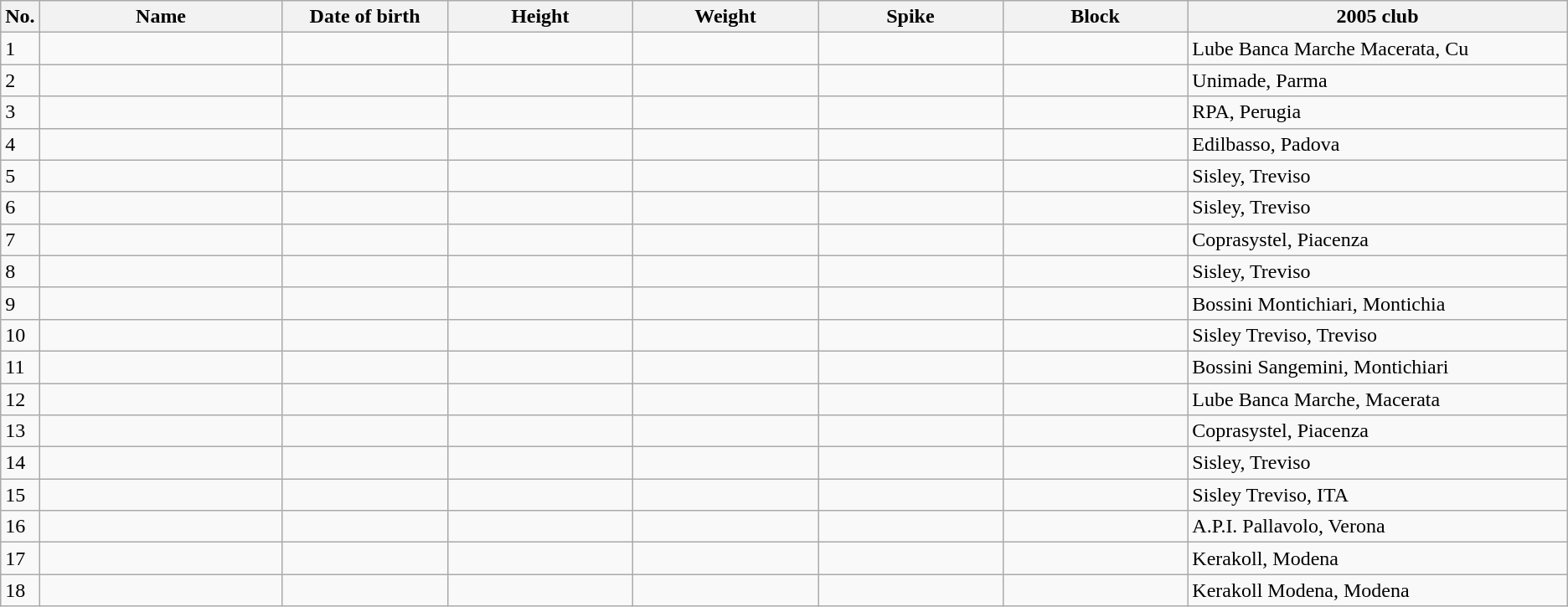<table class="wikitable sortable" style=font-size:100%; text-align:center;>
<tr>
<th>No.</th>
<th style=width:12em>Name</th>
<th style=width:8em>Date of birth</th>
<th style=width:9em>Height</th>
<th style=width:9em>Weight</th>
<th style=width:9em>Spike</th>
<th style=width:9em>Block</th>
<th style=width:19em>2005 club</th>
</tr>
<tr>
<td>1</td>
<td align=left></td>
<td align=right></td>
<td></td>
<td></td>
<td></td>
<td></td>
<td align=left>Lube Banca Marche Macerata, Cu</td>
</tr>
<tr>
<td>2</td>
<td align=left></td>
<td align=right></td>
<td></td>
<td></td>
<td></td>
<td></td>
<td align=left>Unimade, Parma</td>
</tr>
<tr>
<td>3</td>
<td align=left></td>
<td align=right></td>
<td></td>
<td></td>
<td></td>
<td></td>
<td align=left>RPA, Perugia</td>
</tr>
<tr>
<td>4</td>
<td align=left></td>
<td align=right></td>
<td></td>
<td></td>
<td></td>
<td></td>
<td align=left>Edilbasso, Padova</td>
</tr>
<tr>
<td>5</td>
<td align=left></td>
<td align=right></td>
<td></td>
<td></td>
<td></td>
<td></td>
<td align=left>Sisley, Treviso</td>
</tr>
<tr>
<td>6</td>
<td align=left></td>
<td align=right></td>
<td></td>
<td></td>
<td></td>
<td></td>
<td align=left>Sisley, Treviso</td>
</tr>
<tr>
<td>7</td>
<td align=left></td>
<td align=right></td>
<td></td>
<td></td>
<td></td>
<td></td>
<td align=left>Coprasystel, Piacenza</td>
</tr>
<tr>
<td>8</td>
<td align=left></td>
<td align=right></td>
<td></td>
<td></td>
<td></td>
<td></td>
<td align=left>Sisley, Treviso</td>
</tr>
<tr>
<td>9</td>
<td align=left></td>
<td align=right></td>
<td></td>
<td></td>
<td></td>
<td></td>
<td align=left>Bossini Montichiari, Montichia</td>
</tr>
<tr>
<td>10</td>
<td align=left></td>
<td align=right></td>
<td></td>
<td></td>
<td></td>
<td></td>
<td align=left>Sisley Treviso, Treviso</td>
</tr>
<tr>
<td>11</td>
<td align=left></td>
<td align=right></td>
<td></td>
<td></td>
<td></td>
<td></td>
<td align=left>Bossini Sangemini, Montichiari</td>
</tr>
<tr>
<td>12</td>
<td align=left></td>
<td align=right></td>
<td></td>
<td></td>
<td></td>
<td></td>
<td align=left>Lube Banca Marche, Macerata</td>
</tr>
<tr>
<td>13</td>
<td align=left></td>
<td align=right></td>
<td></td>
<td></td>
<td></td>
<td></td>
<td align=left>Coprasystel, Piacenza</td>
</tr>
<tr>
<td>14</td>
<td align=left></td>
<td align=right></td>
<td></td>
<td></td>
<td></td>
<td></td>
<td align=left>Sisley, Treviso</td>
</tr>
<tr>
<td>15</td>
<td align=left></td>
<td align=right></td>
<td></td>
<td></td>
<td></td>
<td></td>
<td align=left>Sisley Treviso, ITA</td>
</tr>
<tr>
<td>16</td>
<td align=left></td>
<td align=right></td>
<td></td>
<td></td>
<td></td>
<td></td>
<td align=left>A.P.I. Pallavolo, Verona</td>
</tr>
<tr>
<td>17</td>
<td align=left></td>
<td align=right></td>
<td></td>
<td></td>
<td></td>
<td></td>
<td align=left>Kerakoll, Modena</td>
</tr>
<tr>
<td>18</td>
<td align=left></td>
<td align=right></td>
<td></td>
<td></td>
<td></td>
<td></td>
<td align=left>Kerakoll Modena, Modena</td>
</tr>
</table>
